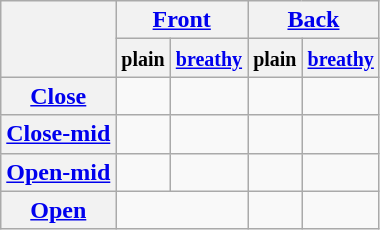<table class="wikitable" style="text-align: center;">
<tr>
<th rowspan=2></th>
<th colspan=2><a href='#'>Front</a></th>
<th colspan=2><a href='#'>Back</a></th>
</tr>
<tr>
<th><small>plain</small></th>
<th><small> <a href='#'>breathy</a></small></th>
<th><small>plain</small></th>
<th><small><a href='#'>breathy</a></small></th>
</tr>
<tr>
<th><a href='#'>Close</a></th>
<td></td>
<td></td>
<td></td>
<td></td>
</tr>
<tr>
<th><a href='#'>Close-mid</a></th>
<td></td>
<td></td>
<td></td>
<td></td>
</tr>
<tr>
<th><a href='#'>Open-mid</a></th>
<td></td>
<td></td>
<td></td>
<td></td>
</tr>
<tr>
<th><a href='#'>Open</a></th>
<td colspan=2></td>
<td></td>
<td></td>
</tr>
</table>
